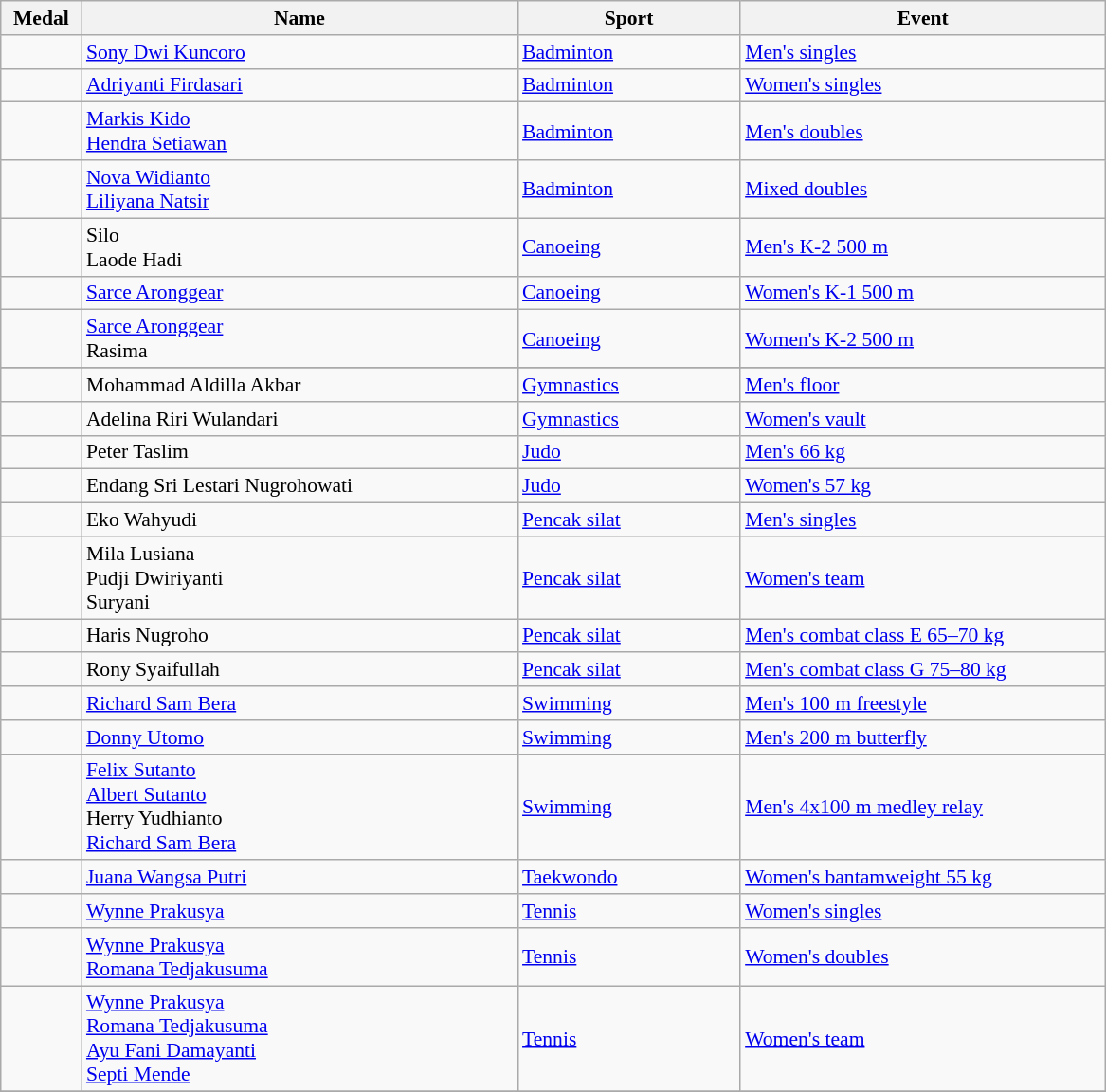<table class="wikitable sortable" style="font-size:90%">
<tr>
<th width="50">Medal</th>
<th width="300">Name</th>
<th width="150">Sport</th>
<th width="250">Event</th>
</tr>
<tr>
<td></td>
<td><a href='#'>Sony Dwi Kuncoro</a></td>
<td><a href='#'>Badminton</a></td>
<td><a href='#'>Men's singles</a></td>
</tr>
<tr>
<td></td>
<td><a href='#'>Adriyanti Firdasari</a></td>
<td><a href='#'>Badminton</a></td>
<td><a href='#'>Women's singles</a></td>
</tr>
<tr>
<td></td>
<td><a href='#'>Markis Kido</a> <br> <a href='#'>Hendra Setiawan</a></td>
<td><a href='#'>Badminton</a></td>
<td><a href='#'>Men's doubles</a></td>
</tr>
<tr>
<td></td>
<td><a href='#'>Nova Widianto</a> <br> <a href='#'>Liliyana Natsir</a></td>
<td><a href='#'>Badminton</a></td>
<td><a href='#'>Mixed doubles</a></td>
</tr>
<tr>
<td></td>
<td>Silo <br> Laode Hadi</td>
<td><a href='#'>Canoeing</a></td>
<td><a href='#'>Men's K-2 500 m</a></td>
</tr>
<tr>
<td></td>
<td><a href='#'>Sarce Aronggear</a></td>
<td><a href='#'>Canoeing</a></td>
<td><a href='#'>Women's K-1 500 m</a></td>
</tr>
<tr>
<td></td>
<td><a href='#'>Sarce Aronggear</a> <br> Rasima</td>
<td><a href='#'>Canoeing</a></td>
<td><a href='#'>Women's K-2 500 m</a></td>
</tr>
<tr>
</tr>
<tr>
<td></td>
<td>Mohammad Aldilla Akbar</td>
<td><a href='#'>Gymnastics</a></td>
<td><a href='#'>Men's floor</a></td>
</tr>
<tr>
<td></td>
<td>Adelina Riri Wulandari</td>
<td><a href='#'>Gymnastics</a></td>
<td><a href='#'>Women's vault</a></td>
</tr>
<tr>
<td></td>
<td>Peter Taslim</td>
<td><a href='#'>Judo</a></td>
<td><a href='#'>Men's 66 kg</a></td>
</tr>
<tr>
<td></td>
<td>Endang Sri Lestari Nugrohowati</td>
<td><a href='#'>Judo</a></td>
<td><a href='#'>Women's 57 kg</a></td>
</tr>
<tr>
<td></td>
<td>Eko Wahyudi</td>
<td><a href='#'>Pencak silat</a></td>
<td><a href='#'>Men's singles</a></td>
</tr>
<tr>
<td></td>
<td>Mila Lusiana<br>Pudji Dwiriyanti <br>Suryani</td>
<td><a href='#'>Pencak silat</a></td>
<td><a href='#'>Women's team</a></td>
</tr>
<tr>
<td></td>
<td>Haris Nugroho</td>
<td><a href='#'>Pencak silat</a></td>
<td><a href='#'>Men's combat class E 65–70 kg</a></td>
</tr>
<tr>
<td></td>
<td>Rony Syaifullah</td>
<td><a href='#'>Pencak silat</a></td>
<td><a href='#'>Men's combat class G 75–80 kg</a></td>
</tr>
<tr>
<td></td>
<td><a href='#'>Richard Sam Bera</a></td>
<td><a href='#'>Swimming</a></td>
<td><a href='#'>Men's 100 m freestyle</a></td>
</tr>
<tr>
<td></td>
<td><a href='#'>Donny Utomo</a></td>
<td><a href='#'>Swimming</a></td>
<td><a href='#'>Men's 200 m butterfly</a></td>
</tr>
<tr>
<td></td>
<td><a href='#'>Felix Sutanto</a><br><a href='#'>Albert Sutanto</a><br>Herry Yudhianto<br><a href='#'>Richard Sam Bera</a></td>
<td><a href='#'>Swimming</a></td>
<td><a href='#'>Men's 4x100 m medley relay</a></td>
</tr>
<tr>
<td></td>
<td><a href='#'>Juana Wangsa Putri</a></td>
<td><a href='#'>Taekwondo</a></td>
<td><a href='#'>Women's bantamweight 55 kg</a></td>
</tr>
<tr>
<td></td>
<td><a href='#'>Wynne Prakusya</a></td>
<td><a href='#'>Tennis</a></td>
<td><a href='#'>Women's singles</a></td>
</tr>
<tr>
<td></td>
<td><a href='#'>Wynne Prakusya</a> <br> <a href='#'>Romana Tedjakusuma</a></td>
<td><a href='#'>Tennis</a></td>
<td><a href='#'>Women's doubles</a></td>
</tr>
<tr>
<td></td>
<td><a href='#'>Wynne Prakusya</a> <br> <a href='#'>Romana Tedjakusuma</a><br><a href='#'>Ayu Fani Damayanti</a><br><a href='#'>Septi Mende</a></td>
<td><a href='#'>Tennis</a></td>
<td><a href='#'>Women's team</a></td>
</tr>
<tr>
</tr>
</table>
